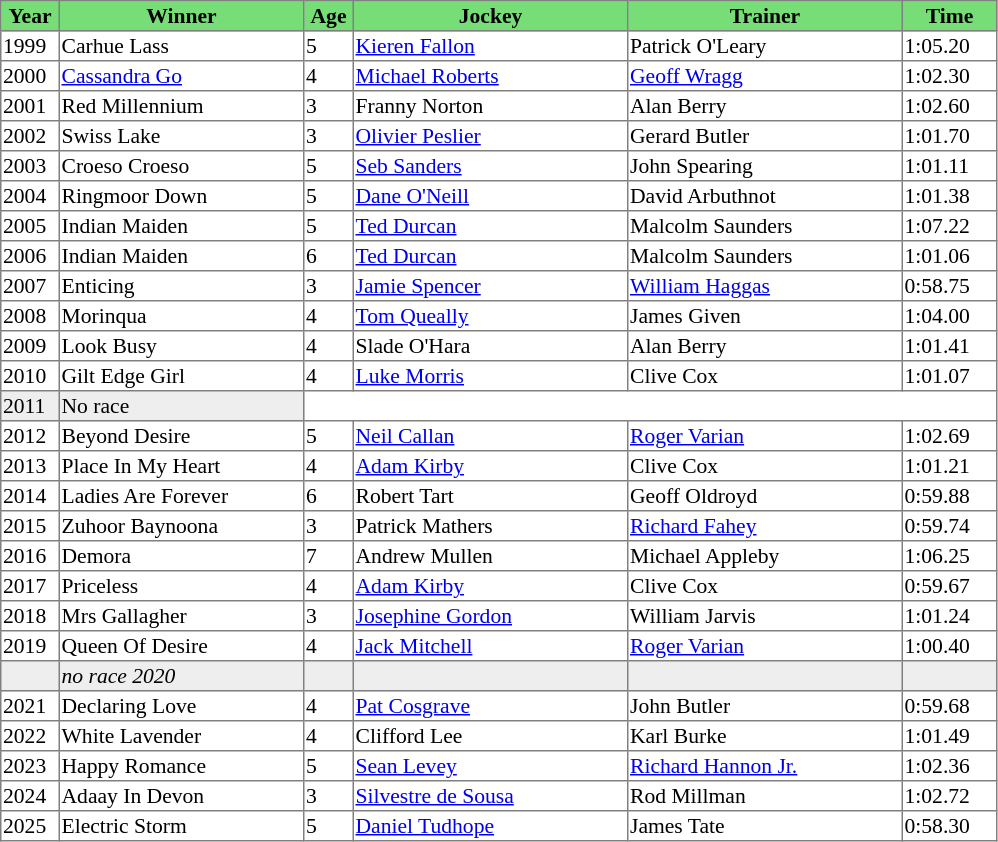<table class = "sortable" | border="1" style="border-collapse: collapse; font-size:90%">
<tr bgcolor="#77dd77" align="center">
<th style="width:36px"><strong>Year</strong></th>
<th style="width:160px"><strong>Winner</strong></th>
<th style="width:30px"><strong>Age</strong></th>
<th style="width:180px"><strong>Jockey</strong></th>
<th style="width:180px"><strong>Trainer</strong></th>
<th style="width:60px"><strong>Time</strong></th>
</tr>
<tr>
<td>1999</td>
<td>Carhue Lass</td>
<td>5</td>
<td><a href='#'>Kieren Fallon</a></td>
<td>Patrick O'Leary</td>
<td>1:05.20</td>
</tr>
<tr>
<td>2000</td>
<td><a href='#'>Cassandra Go</a></td>
<td>4</td>
<td><a href='#'>Michael Roberts</a></td>
<td><a href='#'>Geoff Wragg</a></td>
<td>1:02.30</td>
</tr>
<tr>
<td>2001</td>
<td>Red Millennium</td>
<td>3</td>
<td>Franny Norton</td>
<td>Alan Berry</td>
<td>1:02.60</td>
</tr>
<tr>
<td>2002</td>
<td>Swiss Lake</td>
<td>3</td>
<td><a href='#'>Olivier Peslier</a></td>
<td>Gerard Butler</td>
<td>1:01.70</td>
</tr>
<tr>
<td>2003</td>
<td>Croeso Croeso</td>
<td>5</td>
<td><a href='#'>Seb Sanders</a></td>
<td>John Spearing</td>
<td>1:01.11</td>
</tr>
<tr>
<td>2004</td>
<td>Ringmoor Down</td>
<td>5</td>
<td><a href='#'>Dane O'Neill</a></td>
<td>David Arbuthnot</td>
<td>1:01.38</td>
</tr>
<tr>
<td>2005</td>
<td>Indian Maiden</td>
<td>5</td>
<td><a href='#'>Ted Durcan</a></td>
<td>Malcolm Saunders</td>
<td>1:07.22</td>
</tr>
<tr>
<td>2006</td>
<td>Indian Maiden</td>
<td>6</td>
<td><a href='#'>Ted Durcan</a></td>
<td>Malcolm Saunders</td>
<td>1:01.06</td>
</tr>
<tr>
<td>2007</td>
<td>Enticing</td>
<td>3</td>
<td><a href='#'>Jamie Spencer</a></td>
<td><a href='#'>William Haggas</a></td>
<td>0:58.75</td>
</tr>
<tr>
<td>2008</td>
<td>Morinqua</td>
<td>4</td>
<td><a href='#'>Tom Queally</a></td>
<td>James Given</td>
<td>1:04.00</td>
</tr>
<tr>
<td>2009</td>
<td>Look Busy</td>
<td>4</td>
<td>Slade O'Hara</td>
<td>Alan Berry</td>
<td>1:01.41</td>
</tr>
<tr>
<td>2010</td>
<td>Gilt Edge Girl</td>
<td>4</td>
<td><a href='#'>Luke Morris</a></td>
<td>Clive Cox</td>
<td>1:01.07</td>
</tr>
<tr bgcolor="#eeeeee">
<td>2011<br><td>No race</td></td>
</tr>
<tr>
<td>2012</td>
<td>Beyond Desire</td>
<td>5</td>
<td><a href='#'>Neil Callan</a></td>
<td><a href='#'>Roger Varian</a></td>
<td>1:02.69</td>
</tr>
<tr>
<td>2013</td>
<td>Place In My Heart</td>
<td>4</td>
<td><a href='#'>Adam Kirby</a></td>
<td>Clive Cox</td>
<td>1:01.21</td>
</tr>
<tr>
<td>2014</td>
<td>Ladies Are Forever</td>
<td>6</td>
<td>Robert Tart</td>
<td>Geoff Oldroyd</td>
<td>0:59.88</td>
</tr>
<tr>
<td>2015</td>
<td>Zuhoor Baynoona</td>
<td>3</td>
<td>Patrick Mathers</td>
<td><a href='#'>Richard Fahey</a></td>
<td>0:59.74</td>
</tr>
<tr>
<td>2016</td>
<td>Demora</td>
<td>7</td>
<td>Andrew Mullen</td>
<td>Michael Appleby</td>
<td>1:06.25</td>
</tr>
<tr>
<td>2017</td>
<td>Priceless</td>
<td>4</td>
<td><a href='#'>Adam Kirby</a></td>
<td>Clive Cox</td>
<td>0:59.67</td>
</tr>
<tr>
<td>2018</td>
<td>Mrs Gallagher</td>
<td>3</td>
<td><a href='#'>Josephine Gordon</a></td>
<td>William Jarvis</td>
<td>1:01.24</td>
</tr>
<tr>
<td>2019</td>
<td>Queen Of Desire</td>
<td>4</td>
<td><a href='#'>Jack Mitchell</a></td>
<td><a href='#'>Roger Varian</a></td>
<td>1:00.40</td>
</tr>
<tr bgcolor="#eeeeee">
<td data-sort-value="2020"></td>
<td><em>no race 2020</em> </td>
<td></td>
<td></td>
<td></td>
<td></td>
</tr>
<tr>
<td>2021</td>
<td>Declaring Love</td>
<td>4</td>
<td><a href='#'>Pat Cosgrave</a></td>
<td>John Butler</td>
<td>0:59.68</td>
</tr>
<tr>
<td>2022</td>
<td>White Lavender</td>
<td>4</td>
<td>Clifford Lee</td>
<td>Karl Burke</td>
<td>1:01.49</td>
</tr>
<tr>
<td>2023</td>
<td>Happy Romance</td>
<td>5</td>
<td><a href='#'>Sean Levey</a></td>
<td><a href='#'>Richard Hannon Jr.</a></td>
<td>1:02.36</td>
</tr>
<tr>
<td>2024</td>
<td>Adaay In Devon</td>
<td>3</td>
<td><a href='#'>Silvestre de Sousa</a></td>
<td>Rod Millman</td>
<td>1:02.72</td>
</tr>
<tr>
<td>2025</td>
<td>Electric Storm</td>
<td>5</td>
<td><a href='#'>Daniel Tudhope</a></td>
<td>James Tate</td>
<td>0:58.30</td>
</tr>
</table>
